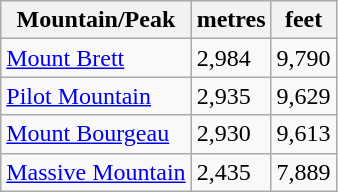<table class="wikitable" style="margin-left:10em; margin-right:auto;">
<tr>
<th align=left>Mountain/Peak</th>
<th>metres</th>
<th>feet</th>
</tr>
<tr>
<td><a href='#'>Mount Brett</a></td>
<td>2,984</td>
<td align="right">9,790</td>
</tr>
<tr>
<td><a href='#'>Pilot Mountain</a></td>
<td>2,935</td>
<td align="right">9,629</td>
</tr>
<tr>
<td><a href='#'>Mount Bourgeau</a></td>
<td>2,930</td>
<td align="right">9,613</td>
</tr>
<tr>
<td><a href='#'>Massive Mountain</a></td>
<td>2,435</td>
<td align="right">7,889</td>
</tr>
</table>
